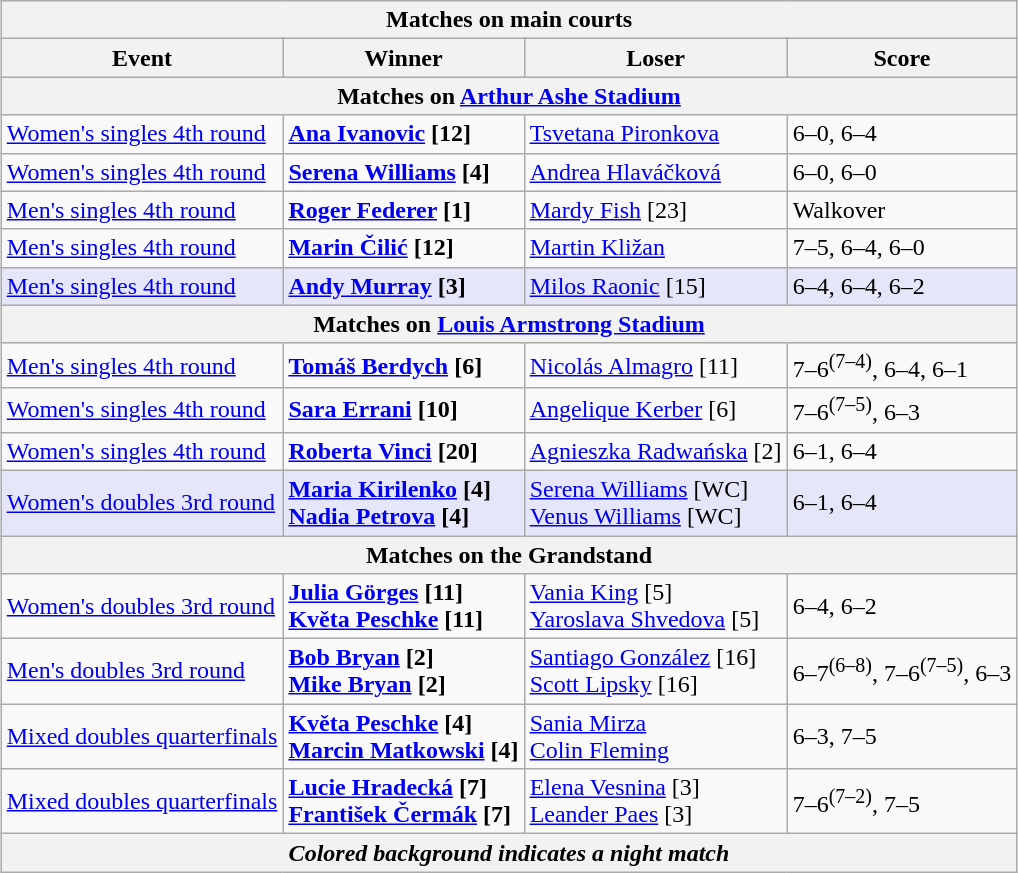<table class="wikitable collapsible uncollapsed" style=margin:auto>
<tr>
<th colspan=4><strong>Matches on main courts</strong></th>
</tr>
<tr>
<th>Event</th>
<th>Winner</th>
<th>Loser</th>
<th>Score</th>
</tr>
<tr>
<th colspan=4><strong>Matches on <a href='#'>Arthur Ashe Stadium</a></strong></th>
</tr>
<tr>
<td><a href='#'>Women's singles 4th round</a></td>
<td> <strong><a href='#'>Ana Ivanovic</a> [12]</strong></td>
<td> <a href='#'>Tsvetana Pironkova</a></td>
<td>6–0, 6–4</td>
</tr>
<tr>
<td><a href='#'>Women's singles 4th round</a></td>
<td> <strong><a href='#'>Serena Williams</a> [4]</strong></td>
<td> <a href='#'>Andrea Hlaváčková</a></td>
<td>6–0, 6–0</td>
</tr>
<tr>
<td><a href='#'>Men's singles 4th round</a></td>
<td> <strong><a href='#'>Roger Federer</a> [1]</strong></td>
<td> <a href='#'>Mardy Fish</a> [23]</td>
<td>Walkover</td>
</tr>
<tr>
<td><a href='#'>Men's singles 4th round</a></td>
<td> <strong><a href='#'>Marin Čilić</a> [12]</strong></td>
<td> <a href='#'>Martin Kližan</a></td>
<td>7–5, 6–4, 6–0</td>
</tr>
<tr bgcolor=lavender>
<td><a href='#'>Men's singles 4th round</a></td>
<td> <strong><a href='#'>Andy Murray</a> [3]</strong></td>
<td> <a href='#'>Milos Raonic</a> [15]</td>
<td>6–4, 6–4, 6–2</td>
</tr>
<tr>
<th colspan=4><strong>Matches on <a href='#'>Louis Armstrong Stadium</a></strong></th>
</tr>
<tr>
<td><a href='#'>Men's singles 4th round</a></td>
<td> <strong><a href='#'>Tomáš Berdych</a> [6]</strong></td>
<td> <a href='#'>Nicolás Almagro</a> [11]</td>
<td>7–6<sup>(7–4)</sup>, 6–4, 6–1</td>
</tr>
<tr>
<td><a href='#'>Women's singles 4th round</a></td>
<td> <strong><a href='#'>Sara Errani</a> [10]</strong></td>
<td> <a href='#'>Angelique Kerber</a> [6]</td>
<td>7–6<sup>(7–5)</sup>, 6–3</td>
</tr>
<tr>
<td><a href='#'>Women's singles 4th round</a></td>
<td> <strong><a href='#'>Roberta Vinci</a> [20]</strong></td>
<td> <a href='#'>Agnieszka Radwańska</a> [2]</td>
<td>6–1, 6–4</td>
</tr>
<tr bgcolor=lavender>
<td><a href='#'>Women's doubles 3rd round</a></td>
<td><strong> <a href='#'>Maria Kirilenko</a> [4]<br> <a href='#'>Nadia Petrova</a> [4]</strong></td>
<td> <a href='#'>Serena Williams</a> [WC]<br> <a href='#'>Venus Williams</a> [WC]</td>
<td>6–1, 6–4</td>
</tr>
<tr>
<th colspan=4><strong>Matches on the Grandstand</strong></th>
</tr>
<tr>
<td><a href='#'>Women's doubles 3rd round</a></td>
<td> <strong><a href='#'>Julia Görges</a> [11]<br> <a href='#'>Květa Peschke</a> [11]</strong></td>
<td> <a href='#'>Vania King</a> [5]<br> <a href='#'>Yaroslava Shvedova</a> [5]</td>
<td>6–4, 6–2</td>
</tr>
<tr>
<td><a href='#'>Men's doubles 3rd round</a></td>
<td> <strong><a href='#'>Bob Bryan</a> [2]<br> <a href='#'>Mike Bryan</a> [2]</strong></td>
<td> <a href='#'>Santiago González</a> [16]<br> <a href='#'>Scott Lipsky</a> [16]</td>
<td>6–7<sup>(6–8)</sup>, 7–6<sup>(7–5)</sup>, 6–3</td>
</tr>
<tr>
<td><a href='#'>Mixed doubles quarterfinals</a></td>
<td><strong> <a href='#'>Květa Peschke</a> [4]<br> <a href='#'>Marcin Matkowski</a> [4]</strong></td>
<td> <a href='#'>Sania Mirza</a><br> <a href='#'>Colin Fleming</a></td>
<td>6–3, 7–5</td>
</tr>
<tr>
<td><a href='#'>Mixed doubles quarterfinals</a></td>
<td><strong> <a href='#'>Lucie Hradecká</a> [7]<br> <a href='#'>František Čermák</a> [7]</strong></td>
<td> <a href='#'>Elena Vesnina</a> [3]<br> <a href='#'>Leander Paes</a> [3]</td>
<td>7–6<sup>(7–2)</sup>, 7–5</td>
</tr>
<tr>
<th colspan=4><em>Colored background indicates a night match</em></th>
</tr>
</table>
